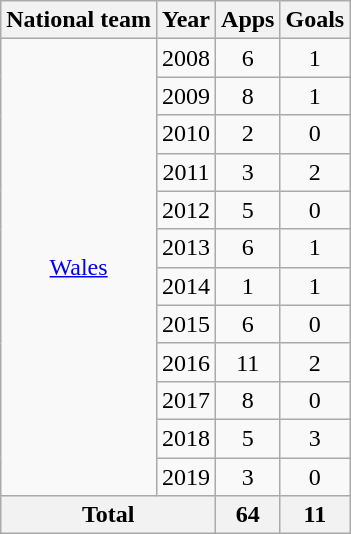<table class=wikitable style="text-align: center;">
<tr>
<th>National team</th>
<th>Year</th>
<th>Apps</th>
<th>Goals</th>
</tr>
<tr>
<td rowspan=12><a href='#'>Wales</a></td>
<td>2008</td>
<td>6</td>
<td>1</td>
</tr>
<tr>
<td>2009</td>
<td>8</td>
<td>1</td>
</tr>
<tr>
<td>2010</td>
<td>2</td>
<td>0</td>
</tr>
<tr>
<td>2011</td>
<td>3</td>
<td>2</td>
</tr>
<tr>
<td>2012</td>
<td>5</td>
<td>0</td>
</tr>
<tr>
<td>2013</td>
<td>6</td>
<td>1</td>
</tr>
<tr>
<td>2014</td>
<td>1</td>
<td>1</td>
</tr>
<tr>
<td>2015</td>
<td>6</td>
<td>0</td>
</tr>
<tr>
<td>2016</td>
<td>11</td>
<td>2</td>
</tr>
<tr>
<td>2017</td>
<td>8</td>
<td>0</td>
</tr>
<tr>
<td>2018</td>
<td>5</td>
<td>3</td>
</tr>
<tr>
<td>2019</td>
<td>3</td>
<td>0</td>
</tr>
<tr>
<th colspan=2>Total</th>
<th>64</th>
<th>11</th>
</tr>
</table>
